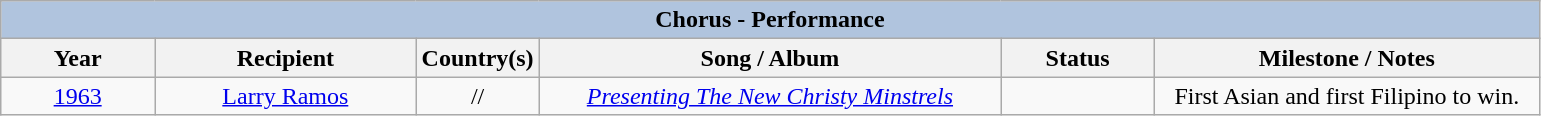<table class="wikitable" style="text-align: center">
<tr>
<th colspan="6" style="background:#B0C4DE;">Chorus - Performance</th>
</tr>
<tr>
<th width="10%">Year</th>
<th width="17%">Recipient</th>
<th width="8%">Country(s)</th>
<th width="30%">Song / Album</th>
<th width="10%">Status</th>
<th width="25%">Milestone / Notes</th>
</tr>
<tr>
<td><a href='#'>1963</a><br></td>
<td><a href='#'>Larry Ramos</a></td>
<td>//</td>
<td><em><a href='#'>Presenting The New Christy Minstrels</a></em></td>
<td></td>
<td>First Asian and first Filipino to win.</td>
</tr>
</table>
